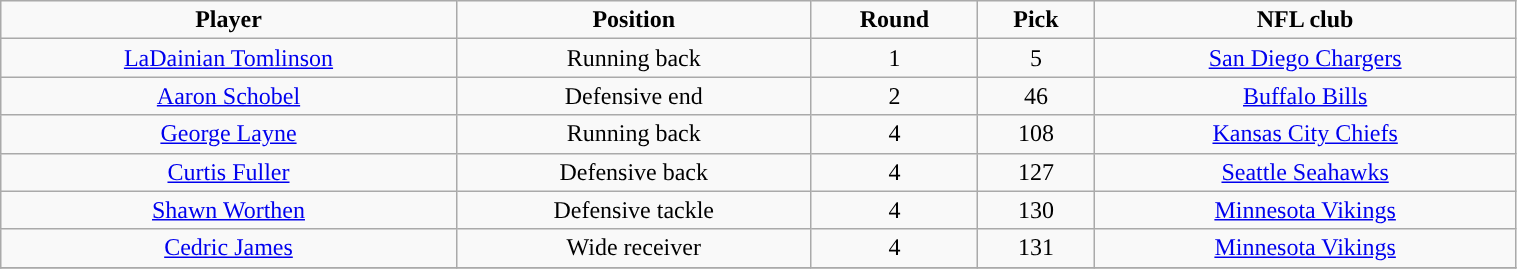<table class="wikitable" width="80%">
<tr align="center">
<td><strong>Player</strong></td>
<td><strong>Position</strong></td>
<td><strong>Round</strong></td>
<td><strong>Pick</strong></td>
<td><strong>NFL club</strong></td>
</tr>
<tr align="center" bgcolor="">
<td><a href='#'>LaDainian Tomlinson</a></td>
<td>Running back</td>
<td>1</td>
<td>5</td>
<td><a href='#'>San Diego Chargers</a></td>
</tr>
<tr align="center" bgcolor="">
<td><a href='#'>Aaron Schobel</a></td>
<td>Defensive end</td>
<td>2</td>
<td>46</td>
<td><a href='#'>Buffalo Bills</a></td>
</tr>
<tr align="center" bgcolor="">
<td><a href='#'>George Layne</a></td>
<td>Running back</td>
<td>4</td>
<td>108</td>
<td><a href='#'>Kansas City Chiefs</a></td>
</tr>
<tr align="center" bgcolor="">
<td><a href='#'>Curtis Fuller</a></td>
<td>Defensive back</td>
<td>4</td>
<td>127</td>
<td><a href='#'>Seattle Seahawks</a></td>
</tr>
<tr align="center" bgcolor="">
<td><a href='#'>Shawn Worthen</a></td>
<td>Defensive tackle</td>
<td>4</td>
<td>130</td>
<td><a href='#'>Minnesota Vikings</a></td>
</tr>
<tr align="center" bgcolor="">
<td><a href='#'>Cedric James</a></td>
<td>Wide receiver</td>
<td>4</td>
<td>131</td>
<td><a href='#'>Minnesota Vikings</a></td>
</tr>
<tr align="center" bgcolor="">
</tr>
</table>
